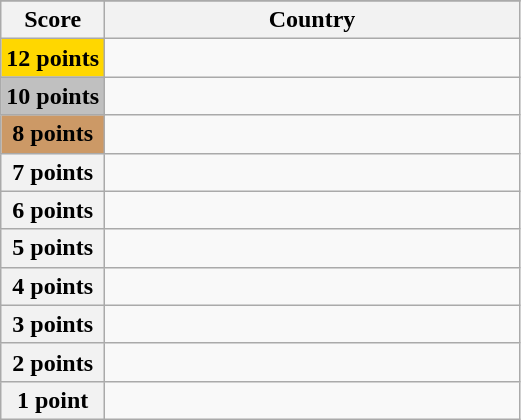<table class="wikitable">
<tr>
</tr>
<tr>
<th scope="col" width="20%">Score</th>
<th scope="col">Country</th>
</tr>
<tr>
<th scope="row" style="background:gold">12 points</th>
<td></td>
</tr>
<tr>
<th scope="row" style="background:silver">10 points</th>
<td></td>
</tr>
<tr>
<th scope="row" style="background:#CC9966">8 points</th>
<td></td>
</tr>
<tr>
<th scope="row">7 points</th>
<td></td>
</tr>
<tr>
<th scope="row">6 points</th>
<td></td>
</tr>
<tr>
<th scope="row">5 points</th>
<td></td>
</tr>
<tr>
<th scope="row">4 points</th>
<td></td>
</tr>
<tr>
<th scope="row">3 points</th>
<td></td>
</tr>
<tr>
<th scope="row">2 points</th>
<td></td>
</tr>
<tr>
<th scope="row">1 point</th>
<td></td>
</tr>
</table>
